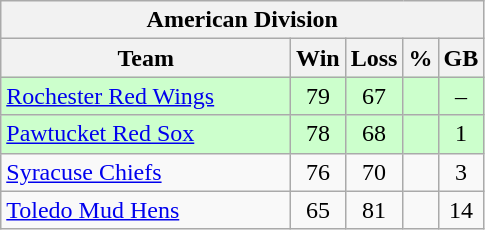<table class="wikitable">
<tr>
<th colspan="5">American Division</th>
</tr>
<tr>
<th width="60%">Team</th>
<th>Win</th>
<th>Loss</th>
<th>%</th>
<th>GB</th>
</tr>
<tr align=center bgcolor=ccffcc>
<td align=left><a href='#'>Rochester Red Wings</a></td>
<td>79</td>
<td>67</td>
<td></td>
<td>–</td>
</tr>
<tr align=center bgcolor=ccffcc>
<td align=left><a href='#'>Pawtucket Red Sox</a></td>
<td>78</td>
<td>68</td>
<td></td>
<td>1</td>
</tr>
<tr align=center>
<td align=left><a href='#'>Syracuse Chiefs</a></td>
<td>76</td>
<td>70</td>
<td></td>
<td>3</td>
</tr>
<tr align=center>
<td align=left><a href='#'>Toledo Mud Hens</a></td>
<td>65</td>
<td>81</td>
<td></td>
<td>14</td>
</tr>
</table>
